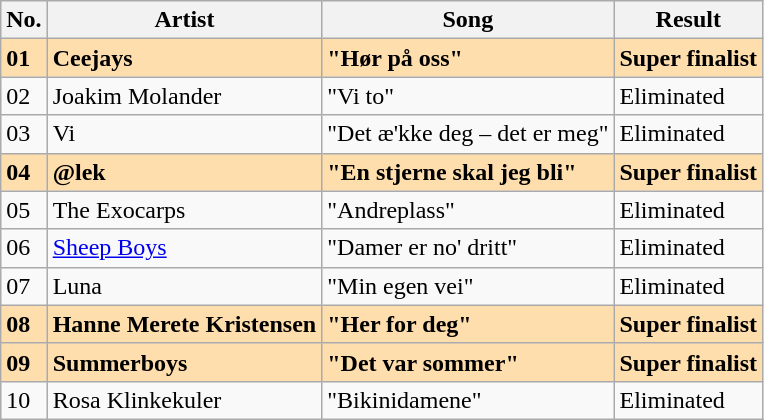<table class="wikitable sortable">
<tr>
<th>No.</th>
<th>Artist</th>
<th>Song</th>
<th>Result</th>
</tr>
<tr style="font-weight:bold; background:navajowhite;">
<td>01</td>
<td>Ceejays</td>
<td>"Hør på oss"</td>
<td>Super finalist</td>
</tr>
<tr>
<td>02</td>
<td>Joakim Molander</td>
<td>"Vi to"</td>
<td>Eliminated</td>
</tr>
<tr>
<td>03</td>
<td>Vi</td>
<td>"Det æ'kke deg – det er meg"</td>
<td>Eliminated</td>
</tr>
<tr style="font-weight:bold; background:navajowhite;">
<td>04</td>
<td>@lek</td>
<td>"En stjerne skal jeg bli"</td>
<td>Super finalist</td>
</tr>
<tr>
<td>05</td>
<td>The Exocarps</td>
<td>"Andreplass"</td>
<td>Eliminated</td>
</tr>
<tr>
<td>06</td>
<td><a href='#'>Sheep Boys</a></td>
<td>"Damer er no' dritt"</td>
<td>Eliminated</td>
</tr>
<tr>
<td>07</td>
<td>Luna</td>
<td>"Min egen vei"</td>
<td>Eliminated</td>
</tr>
<tr style="font-weight:bold; background:navajowhite;">
<td>08</td>
<td>Hanne Merete Kristensen</td>
<td>"Her for deg"</td>
<td>Super finalist</td>
</tr>
<tr style="font-weight:bold; background:navajowhite;">
<td>09</td>
<td>Summerboys</td>
<td>"Det var sommer"</td>
<td>Super finalist</td>
</tr>
<tr>
<td>10</td>
<td>Rosa Klinkekuler</td>
<td>"Bikinidamene"</td>
<td>Eliminated</td>
</tr>
</table>
